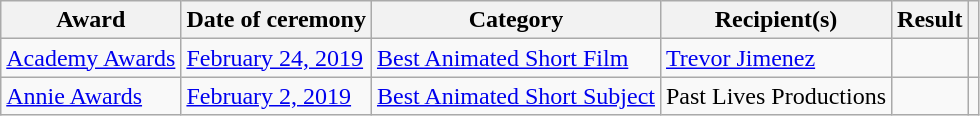<table class="wikitable">
<tr>
<th>Award</th>
<th>Date of ceremony</th>
<th>Category</th>
<th>Recipient(s)</th>
<th>Result</th>
<th scope="col" class="unsortable"></th>
</tr>
<tr>
<td><a href='#'>Academy Awards</a></td>
<td><a href='#'>February 24, 2019</a></td>
<td><a href='#'>Best Animated Short Film</a></td>
<td><a href='#'>Trevor Jimenez</a></td>
<td></td>
<td style="text-align:center;"></td>
</tr>
<tr>
<td><a href='#'>Annie Awards</a></td>
<td><a href='#'>February 2, 2019</a></td>
<td><a href='#'>Best Animated Short Subject</a></td>
<td>Past Lives Productions</td>
<td></td>
<td style="text-align:center;"></td>
</tr>
</table>
